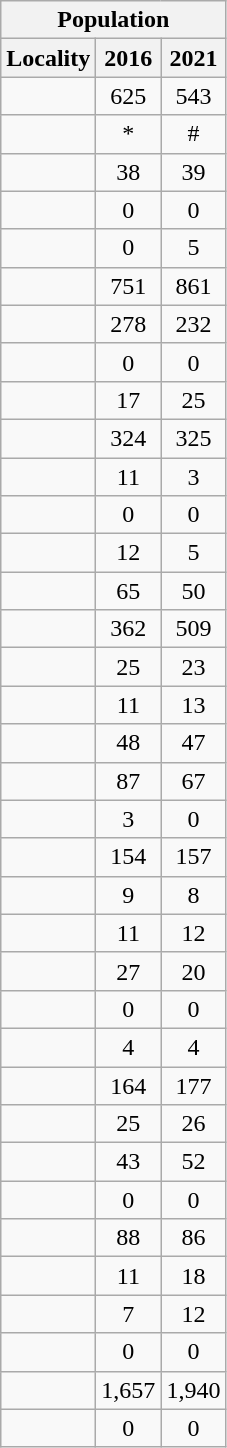<table class="wikitable" style="text-align:center;">
<tr>
<th colspan="3" style="text-align:center;  font-weight:bold">Population</th>
</tr>
<tr>
<th style="text-align:center; background:  font-weight:bold">Locality</th>
<th style="text-align:center; background:  font-weight:bold"><strong>2016</strong></th>
<th style="text-align:center; background:  font-weight:bold"><strong>2021</strong></th>
</tr>
<tr>
<td></td>
<td>625</td>
<td>543</td>
</tr>
<tr>
<td></td>
<td>*</td>
<td>#</td>
</tr>
<tr>
<td></td>
<td>38</td>
<td>39</td>
</tr>
<tr>
<td></td>
<td>0</td>
<td>0</td>
</tr>
<tr>
<td></td>
<td>0</td>
<td>5</td>
</tr>
<tr>
<td></td>
<td>751</td>
<td>861</td>
</tr>
<tr>
<td></td>
<td>278</td>
<td>232</td>
</tr>
<tr>
<td></td>
<td>0</td>
<td>0</td>
</tr>
<tr>
<td></td>
<td>17</td>
<td>25</td>
</tr>
<tr>
<td></td>
<td>324</td>
<td>325</td>
</tr>
<tr>
<td></td>
<td>11</td>
<td>3</td>
</tr>
<tr>
<td></td>
<td>0</td>
<td>0</td>
</tr>
<tr>
<td></td>
<td>12</td>
<td>5</td>
</tr>
<tr>
<td></td>
<td>65</td>
<td>50</td>
</tr>
<tr>
<td></td>
<td>362</td>
<td>509</td>
</tr>
<tr>
<td></td>
<td>25</td>
<td>23</td>
</tr>
<tr>
<td></td>
<td>11</td>
<td>13</td>
</tr>
<tr>
<td></td>
<td>48</td>
<td>47</td>
</tr>
<tr>
<td></td>
<td>87</td>
<td>67</td>
</tr>
<tr>
<td></td>
<td>3</td>
<td>0</td>
</tr>
<tr>
<td></td>
<td>154</td>
<td>157</td>
</tr>
<tr>
<td></td>
<td>9</td>
<td>8</td>
</tr>
<tr>
<td></td>
<td>11</td>
<td>12</td>
</tr>
<tr>
<td></td>
<td>27</td>
<td>20</td>
</tr>
<tr>
<td></td>
<td>0</td>
<td>0</td>
</tr>
<tr>
<td></td>
<td>4</td>
<td>4</td>
</tr>
<tr>
<td></td>
<td>164</td>
<td>177</td>
</tr>
<tr>
<td></td>
<td>25</td>
<td>26</td>
</tr>
<tr>
<td></td>
<td>43</td>
<td>52</td>
</tr>
<tr>
<td></td>
<td>0</td>
<td>0</td>
</tr>
<tr>
<td></td>
<td>88</td>
<td>86</td>
</tr>
<tr>
<td></td>
<td>11</td>
<td>18</td>
</tr>
<tr>
<td></td>
<td>7</td>
<td>12</td>
</tr>
<tr>
<td></td>
<td>0</td>
<td>0</td>
</tr>
<tr>
<td></td>
<td>1,657</td>
<td>1,940</td>
</tr>
<tr>
<td></td>
<td>0</td>
<td>0</td>
</tr>
</table>
